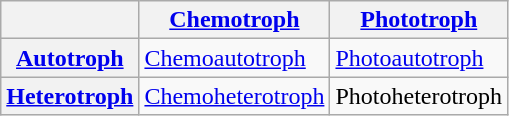<table class=wikitable>
<tr>
<th></th>
<th><a href='#'>Chemotroph</a></th>
<th><a href='#'>Phototroph</a></th>
</tr>
<tr>
<th><a href='#'>Autotroph</a></th>
<td><a href='#'>Chemoautotroph</a></td>
<td><a href='#'>Photoautotroph</a></td>
</tr>
<tr>
<th><a href='#'>Heterotroph</a></th>
<td><a href='#'>Chemoheterotroph</a></td>
<td>Photoheterotroph</td>
</tr>
</table>
